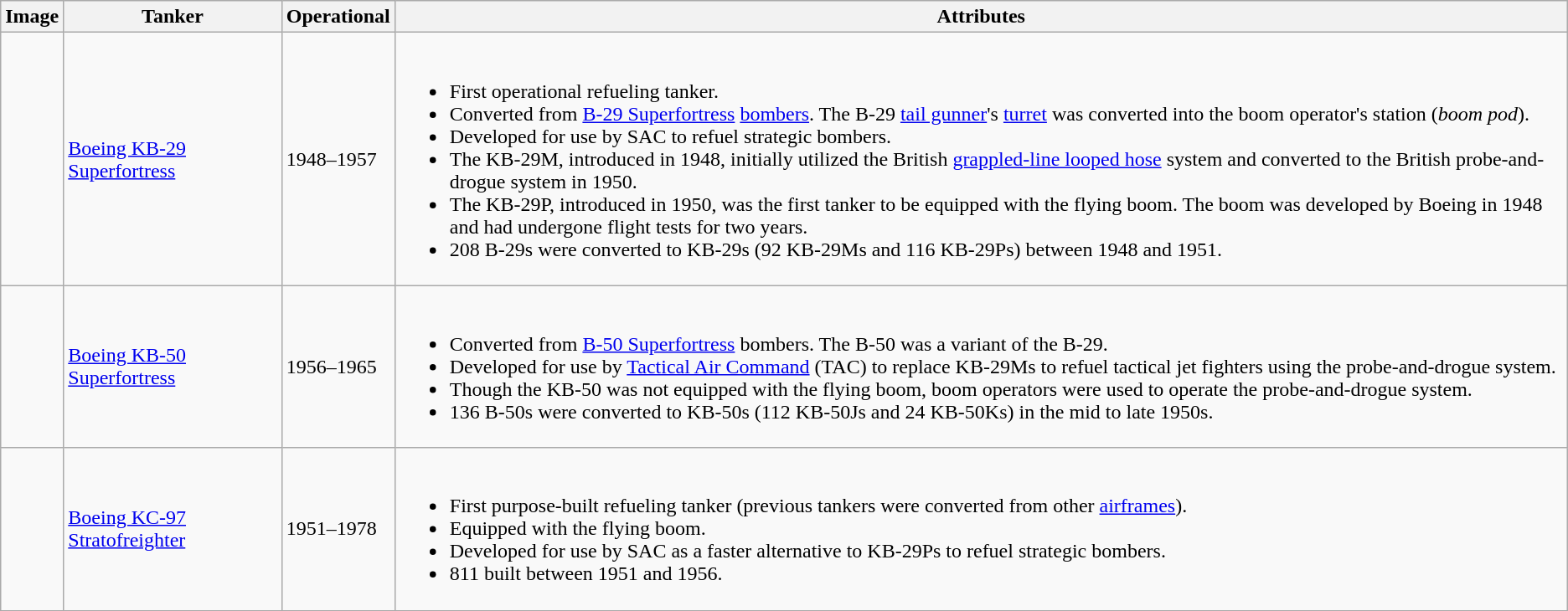<table class="wikitable">
<tr>
<th>Image</th>
<th>Tanker</th>
<th>Operational</th>
<th>Attributes</th>
</tr>
<tr>
<td></td>
<td><a href='#'>Boeing KB-29 Superfortress</a></td>
<td>1948–1957</td>
<td><br><ul><li>First operational refueling tanker.</li><li>Converted from <a href='#'>B-29 Superfortress</a> <a href='#'>bombers</a>. The B-29 <a href='#'>tail gunner</a>'s <a href='#'>turret</a> was converted into the boom operator's station (<em>boom pod</em>).</li><li>Developed for use by SAC to refuel strategic bombers.</li><li>The KB-29M, introduced in 1948, initially utilized the British <a href='#'>grappled-line looped hose</a> system and converted to the British probe-and-drogue system in 1950.</li><li>The KB-29P, introduced in 1950, was the first tanker to be equipped with the flying boom. The boom was developed by Boeing in 1948 and had undergone flight tests for two years.</li><li>208 B-29s were converted to KB-29s (92 KB-29Ms and 116 KB-29Ps) between 1948 and 1951.</li></ul></td>
</tr>
<tr>
<td></td>
<td><a href='#'>Boeing KB-50 Superfortress</a></td>
<td>1956–1965</td>
<td><br><ul><li>Converted from <a href='#'>B-50 Superfortress</a> bombers. The B-50 was a variant of the B-29.</li><li>Developed for use by <a href='#'>Tactical Air Command</a> (TAC) to replace KB-29Ms to refuel tactical jet fighters using the probe-and-drogue system.</li><li>Though the KB-50 was not equipped with the flying boom, boom operators were used to operate the probe-and-drogue system.</li><li>136 B-50s were converted to KB-50s (112 KB-50Js and 24 KB-50Ks) in the mid to late 1950s.</li></ul></td>
</tr>
<tr>
<td></td>
<td><a href='#'>Boeing KC-97 Stratofreighter</a></td>
<td>1951–1978</td>
<td><br><ul><li>First purpose-built refueling tanker (previous tankers were converted from other <a href='#'>airframes</a>).</li><li>Equipped with the flying boom.</li><li>Developed for use by SAC as a faster alternative to KB-29Ps to refuel strategic bombers.</li><li>811 built between 1951 and 1956.</li></ul></td>
</tr>
<tr>
</tr>
</table>
